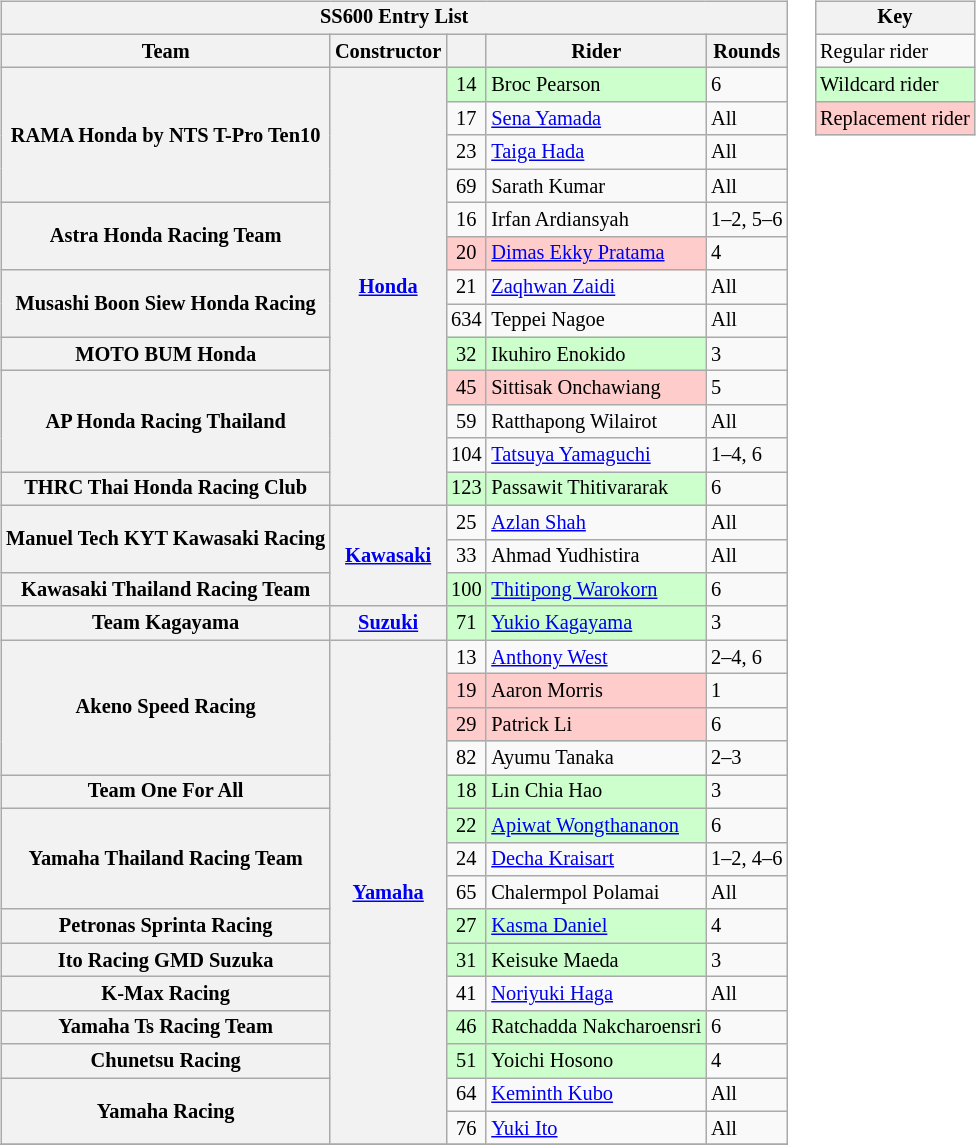<table>
<tr>
<td><br><table class="wikitable" style="font-size: 85%;">
<tr>
<th colspan=5>SS600 Entry List</th>
</tr>
<tr>
<th>Team</th>
<th>Constructor</th>
<th></th>
<th>Rider</th>
<th>Rounds</th>
</tr>
<tr>
<th rowspan="4">RAMA Honda by NTS T-Pro Ten10</th>
<th rowspan="13"><a href='#'>Honda</a></th>
<td style="background:#ccffcc;" align=center>14</td>
<td style="background:#ccffcc;"nowrap> Broc Pearson</td>
<td>6</td>
</tr>
<tr>
<td align=center>17</td>
<td> <a href='#'>Sena Yamada</a></td>
<td>All</td>
</tr>
<tr>
<td align=center>23</td>
<td> <a href='#'>Taiga Hada</a></td>
<td>All</td>
</tr>
<tr>
<td align=center>69</td>
<td> Sarath Kumar</td>
<td>All</td>
</tr>
<tr>
<th rowspan="2">Astra Honda Racing Team</th>
<td align=center>16</td>
<td> Irfan Ardiansyah</td>
<td>1–2, 5–6</td>
</tr>
<tr>
<td style="background:#ffcccc;" align=center>20</td>
<td style="background:#ffcccc;"nowrap> <a href='#'>Dimas Ekky Pratama</a></td>
<td>4</td>
</tr>
<tr>
<th rowspan="2">Musashi Boon Siew Honda Racing</th>
<td align=center>21</td>
<td> <a href='#'>Zaqhwan Zaidi</a></td>
<td>All</td>
</tr>
<tr>
<td align=center>634</td>
<td> Teppei Nagoe</td>
<td>All</td>
</tr>
<tr>
<th rowspan="1">MOTO BUM Honda</th>
<td style="background:#ccffcc;" align=center>32</td>
<td style="background:#ccffcc;"nowrap> Ikuhiro Enokido</td>
<td>3</td>
</tr>
<tr>
<th rowspan="3">AP Honda Racing Thailand</th>
<td style="background:#ffcccc;" align=center>45</td>
<td style="background:#ffcccc;"nowrap> Sittisak Onchawiang</td>
<td>5</td>
</tr>
<tr>
<td align=center>59</td>
<td> Ratthapong Wilairot</td>
<td>All</td>
</tr>
<tr>
<td align=center>104</td>
<td> <a href='#'>Tatsuya Yamaguchi</a></td>
<td>1–4, 6</td>
</tr>
<tr>
<th rowspan="1">THRC Thai Honda Racing Club</th>
<td style="background:#ccffcc;" align=center>123</td>
<td style="background:#ccffcc;"nowrap> Passawit Thitivararak</td>
<td>6</td>
</tr>
<tr>
<th rowspan="2">Manuel Tech KYT Kawasaki Racing</th>
<th rowspan="3"><a href='#'>Kawasaki</a></th>
<td align=center>25</td>
<td> <a href='#'>Azlan Shah</a></td>
<td>All</td>
</tr>
<tr>
<td align=center>33</td>
<td> Ahmad Yudhistira</td>
<td>All</td>
</tr>
<tr>
<th rowspan="1">Kawasaki Thailand Racing Team</th>
<td style="background:#ccffcc;" align=center>100</td>
<td style="background:#ccffcc;"nowrap> <a href='#'>Thitipong Warokorn</a></td>
<td>6</td>
</tr>
<tr>
<th rowspan="1">Team Kagayama</th>
<th rowspan="1"><a href='#'>Suzuki</a></th>
<td style="background:#ccffcc;" align=center>71</td>
<td style="background:#ccffcc;"nowrap> <a href='#'>Yukio Kagayama</a></td>
<td>3</td>
</tr>
<tr>
<th rowspan="4">Akeno Speed Racing</th>
<th rowspan="15"><a href='#'>Yamaha</a></th>
<td align=center>13</td>
<td> <a href='#'>Anthony West</a></td>
<td>2–4, 6</td>
</tr>
<tr>
<td style="background:#ffcccc;" align=center>19</td>
<td style="background:#ffcccc;"nowrap> Aaron Morris</td>
<td>1</td>
</tr>
<tr>
<td style="background:#ffcccc;" align=center>29</td>
<td style="background:#ffcccc;"nowrap> Patrick Li</td>
<td>6</td>
</tr>
<tr>
<td align=center>82</td>
<td> Ayumu Tanaka</td>
<td>2–3</td>
</tr>
<tr>
<th rowspan="1">Team One For All</th>
<td style="background:#ccffcc;" align=center>18</td>
<td style="background:#ccffcc;"nowrap> Lin Chia Hao</td>
<td>3</td>
</tr>
<tr>
<th rowspan="3">Yamaha Thailand Racing Team</th>
<td style="background:#ccffcc;" align=center>22</td>
<td style="background:#ccffcc;"nowrap> <a href='#'>Apiwat Wongthananon</a></td>
<td>6</td>
</tr>
<tr>
<td align=center>24</td>
<td> <a href='#'>Decha Kraisart</a></td>
<td>1–2, 4–6</td>
</tr>
<tr>
<td align=center>65</td>
<td> Chalermpol Polamai</td>
<td>All</td>
</tr>
<tr>
<th rowspan="1">Petronas Sprinta Racing</th>
<td style="background:#ccffcc;" align=center>27</td>
<td style="background:#ccffcc;"nowrap> <a href='#'>Kasma Daniel</a></td>
<td>4</td>
</tr>
<tr>
<th rowspan="1">Ito Racing GMD Suzuka</th>
<td style="background:#ccffcc;" align=center>31</td>
<td style="background:#ccffcc;"nowrap> Keisuke Maeda</td>
<td>3</td>
</tr>
<tr>
<th rowspan="1">K-Max Racing</th>
<td align=center>41</td>
<td> <a href='#'>Noriyuki Haga</a></td>
<td>All</td>
</tr>
<tr>
<th rowspan="1">Yamaha Ts Racing Team</th>
<td style="background:#ccffcc;" align=center>46</td>
<td style="background:#ccffcc;"nowrap> Ratchadda Nakcharoensri</td>
<td>6</td>
</tr>
<tr>
<th rowspan="1">Chunetsu Racing</th>
<td style="background:#ccffcc;" align=center>51</td>
<td style="background:#ccffcc;"nowrap> Yoichi Hosono</td>
<td>4</td>
</tr>
<tr>
<th rowspan="2">Yamaha Racing</th>
<td align=center>64</td>
<td> <a href='#'>Keminth Kubo</a></td>
<td>All</td>
</tr>
<tr>
<td align=center>76</td>
<td> <a href='#'>Yuki Ito</a></td>
<td>All</td>
</tr>
<tr>
</tr>
</table>
</td>
<td valign="top"><br><table class="wikitable" style="font-size:85%;">
<tr>
<th>Key</th>
</tr>
<tr>
<td>Regular rider</td>
</tr>
<tr>
<td style="background:#ccffcc;">Wildcard rider</td>
</tr>
<tr>
<td style="background:#ffcccc;">Replacement rider</td>
</tr>
</table>
</td>
</tr>
</table>
